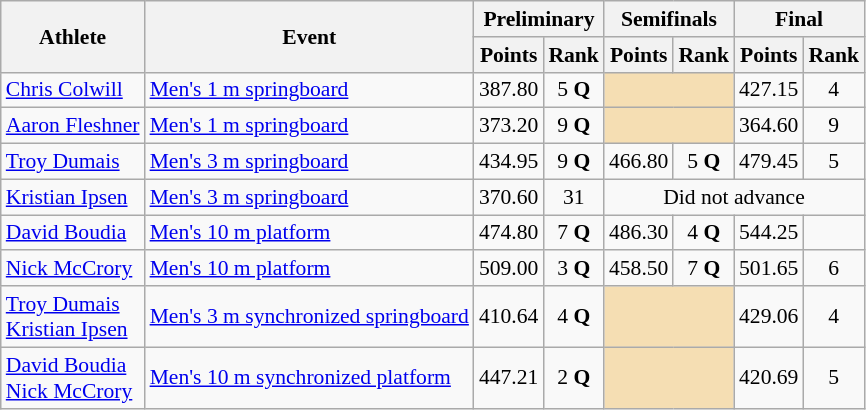<table class=wikitable style="font-size:90%">
<tr>
<th rowspan=2>Athlete</th>
<th rowspan=2>Event</th>
<th colspan=2>Preliminary</th>
<th colspan=2>Semifinals</th>
<th colspan=2>Final</th>
</tr>
<tr>
<th>Points</th>
<th>Rank</th>
<th>Points</th>
<th>Rank</th>
<th>Points</th>
<th>Rank</th>
</tr>
<tr>
<td rowspan=1><a href='#'>Chris Colwill</a></td>
<td><a href='#'>Men's 1 m springboard</a></td>
<td align=center>387.80</td>
<td align=center>5 <strong>Q</strong></td>
<td colspan= 2 style="background:wheat"></td>
<td align=center>427.15</td>
<td align=center>4</td>
</tr>
<tr>
<td rowspan=1><a href='#'>Aaron Fleshner</a></td>
<td><a href='#'>Men's 1 m springboard</a></td>
<td align=center>373.20</td>
<td align=center>9 <strong>Q</strong></td>
<td colspan= 2 style="background:wheat"></td>
<td align=center>364.60</td>
<td align=center>9</td>
</tr>
<tr>
<td rowspan=1><a href='#'>Troy Dumais</a></td>
<td><a href='#'>Men's 3 m springboard</a></td>
<td align=center>434.95</td>
<td align=center>9 <strong>Q</strong></td>
<td align=center>466.80</td>
<td align=center>5 <strong>Q</strong></td>
<td align=center>479.45</td>
<td align=center>5</td>
</tr>
<tr>
<td rowspan=1><a href='#'>Kristian Ipsen</a></td>
<td><a href='#'>Men's 3 m springboard</a></td>
<td align=center>370.60</td>
<td align=center>31</td>
<td align=center colspan=4>Did not advance</td>
</tr>
<tr>
<td rowspan=1><a href='#'>David Boudia</a></td>
<td><a href='#'>Men's 10 m platform</a></td>
<td align=center>474.80</td>
<td align=center>7 <strong>Q</strong></td>
<td align=center>486.30</td>
<td align=center>4 <strong>Q</strong></td>
<td align=center>544.25</td>
<td align=center></td>
</tr>
<tr>
<td rowspan=1><a href='#'>Nick McCrory</a></td>
<td><a href='#'>Men's 10 m platform</a></td>
<td align=center>509.00</td>
<td align=center>3 <strong>Q</strong></td>
<td align=center>458.50</td>
<td align=center>7 <strong>Q</strong></td>
<td align=center>501.65</td>
<td align=center>6</td>
</tr>
<tr>
<td rowspan=1><a href='#'>Troy Dumais</a><br><a href='#'>Kristian Ipsen</a></td>
<td><a href='#'>Men's 3 m synchronized springboard</a></td>
<td align=center>410.64</td>
<td align=center>4 <strong>Q</strong></td>
<td colspan= 2 style="background:wheat"></td>
<td align=center>429.06</td>
<td align=center>4</td>
</tr>
<tr>
<td rowspan=1><a href='#'>David Boudia</a><br><a href='#'>Nick McCrory</a></td>
<td><a href='#'>Men's 10 m synchronized platform</a></td>
<td align=center>447.21</td>
<td align=center>2 <strong>Q</strong></td>
<td colspan= 2 style="background:wheat"></td>
<td align=center>420.69</td>
<td align=center>5</td>
</tr>
</table>
